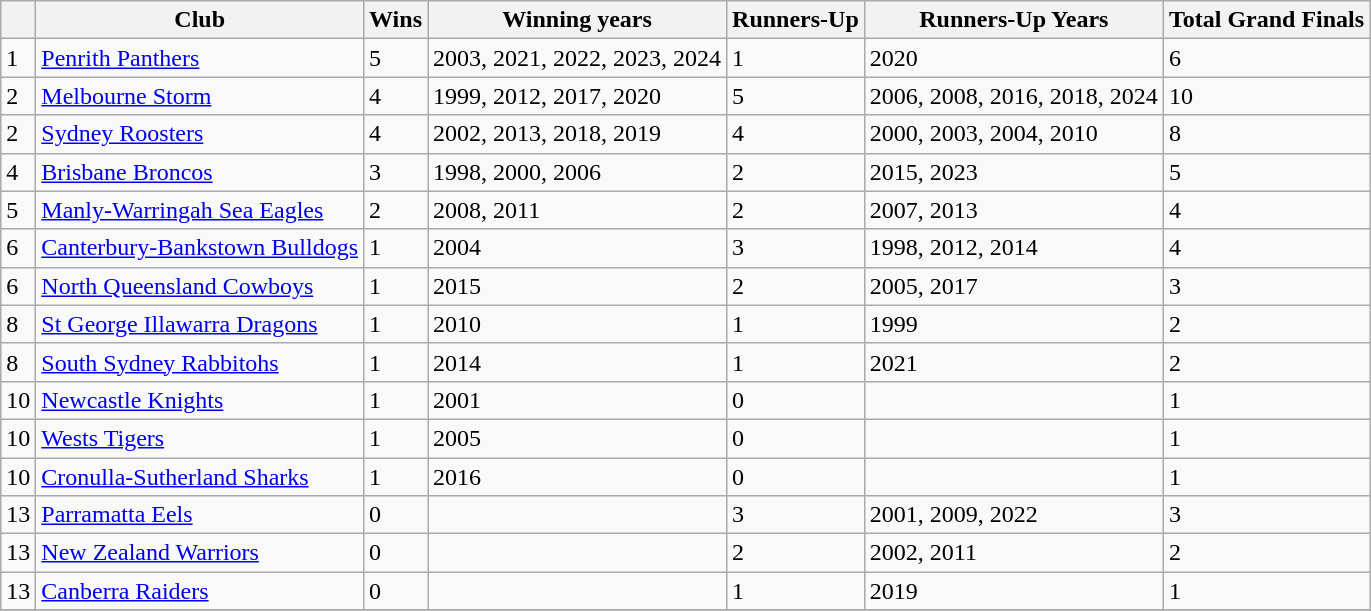<table class="wikitable sortable">
<tr>
<th></th>
<th>Club</th>
<th>Wins</th>
<th>Winning years</th>
<th>Runners-Up</th>
<th>Runners-Up Years</th>
<th>Total Grand Finals</th>
</tr>
<tr>
<td>1</td>
<td align="left"> <a href='#'>Penrith Panthers</a></td>
<td>5</td>
<td>2003, 2021, 2022, 2023, 2024</td>
<td>1</td>
<td>2020</td>
<td>6</td>
</tr>
<tr>
<td>2</td>
<td align=left> <a href='#'>Melbourne Storm</a></td>
<td>4</td>
<td>1999, 2012, 2017, 2020</td>
<td>5</td>
<td>2006, 2008, 2016, 2018, 2024</td>
<td>10</td>
</tr>
<tr>
<td>2</td>
<td align=left> <a href='#'>Sydney Roosters</a></td>
<td>4</td>
<td>2002, 2013, 2018, 2019</td>
<td>4</td>
<td>2000, 2003, 2004, 2010</td>
<td>8</td>
</tr>
<tr>
<td>4</td>
<td align="left"> <a href='#'>Brisbane Broncos</a></td>
<td>3</td>
<td>1998, 2000, 2006</td>
<td>2</td>
<td>2015, 2023</td>
<td>5</td>
</tr>
<tr>
<td>5</td>
<td align="left"> <a href='#'>Manly-Warringah Sea Eagles</a></td>
<td>2</td>
<td>2008, 2011</td>
<td>2</td>
<td>2007, 2013</td>
<td>4</td>
</tr>
<tr>
<td>6</td>
<td align="left"> <a href='#'>Canterbury-Bankstown Bulldogs</a></td>
<td>1</td>
<td>2004</td>
<td>3</td>
<td>1998, 2012, 2014</td>
<td>4</td>
</tr>
<tr>
<td>6</td>
<td align="left"> <a href='#'>North Queensland Cowboys</a></td>
<td>1</td>
<td>2015</td>
<td>2</td>
<td>2005, 2017</td>
<td>3</td>
</tr>
<tr>
<td>8</td>
<td align="left"> <a href='#'>St George Illawarra Dragons</a></td>
<td>1</td>
<td>2010</td>
<td>1</td>
<td>1999</td>
<td>2</td>
</tr>
<tr>
<td>8</td>
<td align="left"> <a href='#'>South Sydney Rabbitohs</a></td>
<td>1</td>
<td>2014</td>
<td>1</td>
<td>2021</td>
<td>2</td>
</tr>
<tr>
<td>10</td>
<td align="left"> <a href='#'>Newcastle Knights</a></td>
<td>1</td>
<td>2001</td>
<td>0</td>
<td></td>
<td>1</td>
</tr>
<tr>
<td>10</td>
<td align="left"> <a href='#'>Wests Tigers</a></td>
<td>1</td>
<td>2005</td>
<td>0</td>
<td></td>
<td>1</td>
</tr>
<tr>
<td>10</td>
<td align="left"> <a href='#'>Cronulla-Sutherland Sharks</a></td>
<td>1</td>
<td>2016</td>
<td>0</td>
<td></td>
<td>1</td>
</tr>
<tr>
<td>13</td>
<td align="left"> <a href='#'>Parramatta Eels</a></td>
<td>0</td>
<td></td>
<td>3</td>
<td>2001, 2009, 2022</td>
<td>3</td>
</tr>
<tr>
<td>13</td>
<td align="left"> <a href='#'>New Zealand Warriors</a></td>
<td>0</td>
<td></td>
<td>2</td>
<td>2002, 2011</td>
<td>2</td>
</tr>
<tr>
<td>13</td>
<td align="left"> <a href='#'>Canberra Raiders</a></td>
<td>0</td>
<td></td>
<td>1</td>
<td>2019</td>
<td>1</td>
</tr>
<tr>
</tr>
</table>
